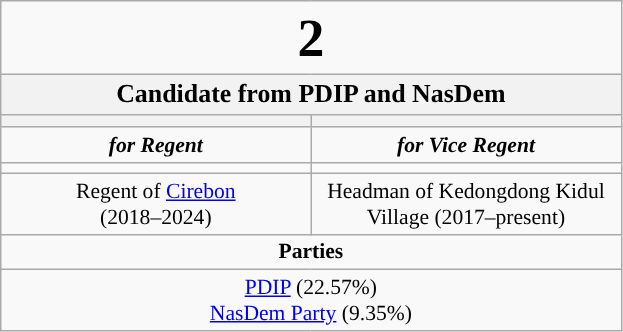<table class="wikitable" style="font-size:90%; text-align:center;">
<tr>
<td colspan=2><big><big><big><big><big><strong>2</strong></big></big></big></big></big></td>
</tr>
<tr>
<th colspan=2><big>Candidate from PDIP and NasDem</big></th>
</tr>
<tr>
<th style="width:3em; font-size:135%; background:#"><a href='#'></a></th>
<th style="width:3em; font-size:135%; background:#"></th>
</tr>
<tr style="color:#000; font-size:100%; background:#">
<td style="width:3em; width:200px;"><strong><em>for Regent</em></strong></td>
<td style="width:3em; width:200px;"><strong><em>for Vice Regent</em></strong></td>
</tr>
<tr>
<td></td>
<td></td>
</tr>
<tr>
<td>Regent of <a href='#'>Cirebon</a><br>(2018–2024)</td>
<td>Headman of Kedongdong Kidul Village (2017–present)</td>
</tr>
<tr>
<td colspan=2><strong>Parties</strong></td>
</tr>
<tr>
<td colspan=2> <a href='#'>PDIP</a> (22.57%)<br><a href='#'>NasDem Party</a> (9.35%)</td>
</tr>
</table>
